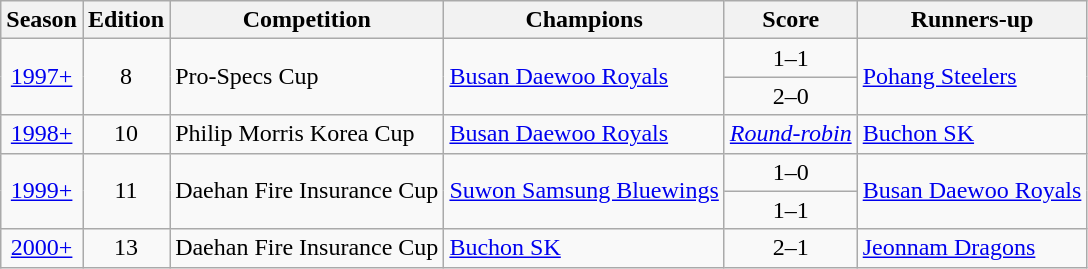<table class="wikitable">
<tr>
<th>Season</th>
<th>Edition</th>
<th>Competition</th>
<th>Champions</th>
<th>Score</th>
<th>Runners-up</th>
</tr>
<tr>
<td rowspan="2" align=center><a href='#'>1997+</a></td>
<td rowspan="2" align="center">8</td>
<td rowspan="2">Pro-Specs Cup</td>
<td rowspan="2"><a href='#'>Busan Daewoo Royals</a></td>
<td align="center">1–1</td>
<td rowspan="2"><a href='#'>Pohang Steelers</a></td>
</tr>
<tr>
<td align="center">2–0</td>
</tr>
<tr>
<td align=center><a href='#'>1998+</a></td>
<td align="center">10</td>
<td>Philip Morris Korea Cup</td>
<td><a href='#'>Busan Daewoo Royals</a></td>
<td align="center"><em><a href='#'>Round-robin</a></em></td>
<td><a href='#'>Buchon SK</a></td>
</tr>
<tr>
<td rowspan="2" align=center><a href='#'>1999+</a></td>
<td rowspan="2" align="center">11</td>
<td rowspan="2">Daehan Fire Insurance Cup</td>
<td rowspan="2"><a href='#'>Suwon Samsung Bluewings</a></td>
<td align="center">1–0</td>
<td rowspan="2"><a href='#'>Busan Daewoo Royals</a></td>
</tr>
<tr>
<td align="center">1–1</td>
</tr>
<tr>
<td align="center"><a href='#'>2000+</a></td>
<td align="center">13</td>
<td>Daehan Fire Insurance Cup</td>
<td><a href='#'>Buchon SK</a></td>
<td align="center">2–1 </td>
<td><a href='#'>Jeonnam Dragons</a></td>
</tr>
</table>
